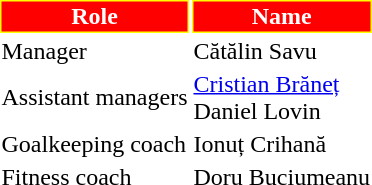<table class="toccolours">
<tr>
<th style="background:#FF0000;color:#FFFFFF;border:1px solid #FFFF00;">Role</th>
<th style="background:#FF0000;color:#FFFFFF;border:1px solid #FFFF00;">Name</th>
</tr>
<tr>
<td>Manager</td>
<td> Cătălin Savu</td>
</tr>
<tr>
<td>Assistant managers</td>
<td> <a href='#'>Cristian Brăneț</a> <br>  Daniel Lovin</td>
</tr>
<tr>
<td>Goalkeeping coach</td>
<td> Ionuț Crihană</td>
</tr>
<tr>
<td>Fitness coach</td>
<td> Doru Buciumeanu</td>
</tr>
</table>
